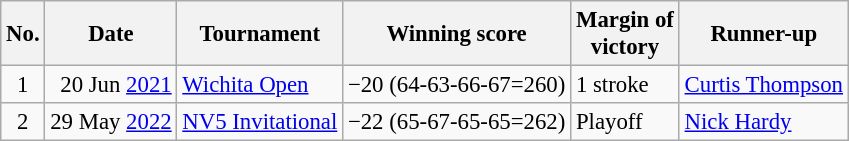<table class="wikitable" style="font-size:95%;">
<tr>
<th>No.</th>
<th>Date</th>
<th>Tournament</th>
<th>Winning score</th>
<th>Margin of<br>victory</th>
<th>Runner-up</th>
</tr>
<tr>
<td align=center>1</td>
<td align=right>20 Jun <a href='#'>2021</a></td>
<td><a href='#'>Wichita Open</a></td>
<td>−20 (64-63-66-67=260)</td>
<td>1 stroke</td>
<td> <a href='#'>Curtis Thompson</a></td>
</tr>
<tr>
<td align=center>2</td>
<td align=right>29 May <a href='#'>2022</a></td>
<td><a href='#'>NV5 Invitational</a></td>
<td>−22 (65-67-65-65=262)</td>
<td>Playoff</td>
<td> <a href='#'>Nick Hardy</a></td>
</tr>
</table>
